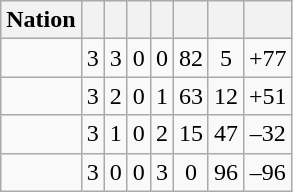<table class="wikitable" style="text-align: center;">
<tr>
<th>Nation</th>
<th></th>
<th></th>
<th></th>
<th></th>
<th></th>
<th></th>
<th></th>
</tr>
<tr>
<td align="left"></td>
<td>3</td>
<td>3</td>
<td>0</td>
<td>0</td>
<td>82</td>
<td>5</td>
<td>+77</td>
</tr>
<tr>
<td align="left"></td>
<td>3</td>
<td>2</td>
<td>0</td>
<td>1</td>
<td>63</td>
<td>12</td>
<td>+51</td>
</tr>
<tr>
<td align="left"></td>
<td>3</td>
<td>1</td>
<td>0</td>
<td>2</td>
<td>15</td>
<td>47</td>
<td>–32</td>
</tr>
<tr>
<td align="left"></td>
<td>3</td>
<td>0</td>
<td>0</td>
<td>3</td>
<td>0</td>
<td>96</td>
<td>–96</td>
</tr>
</table>
